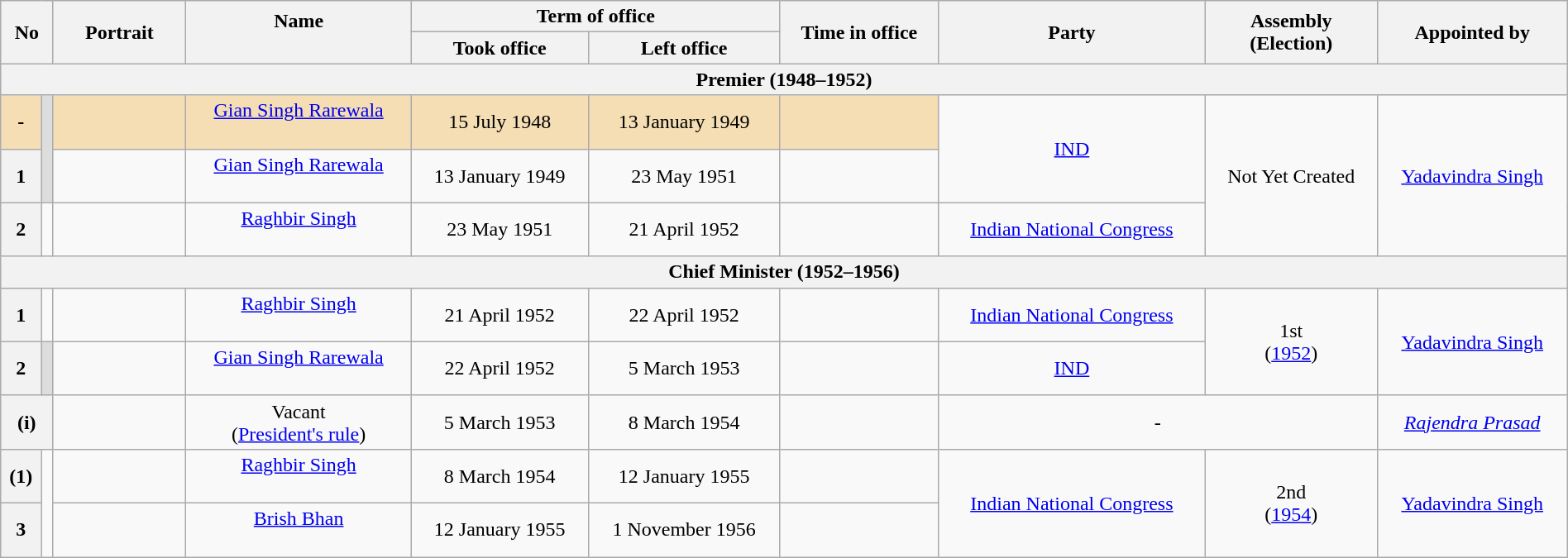<table class="wikitable sortable" id="pm list" style="width:100%; text-align:center">
<tr>
<th colspan="2" rowspan="2" width="5px">No</th>
<th colspan="1" rowspan="2" width="100px">Portrait</th>
<th rowspan="2">Name<br><br> </th>
<th colspan="2">Term of office</th>
<th rowspan="2">Time in office</th>
<th rowspan="2">Party<br></th>
<th rowspan="2">Assembly <br>(Election)</th>
<th rowspan="2" data-sort-type="number">Appointed by</th>
</tr>
<tr>
<th>Took office</th>
<th>Left office</th>
</tr>
<tr>
<th colspan=10>Premier (1948–1952)</th>
</tr>
<tr>
<td bgcolor=wheat><strong>-</strong></td>
<td rowspan=2 bgcolor=#DDDDDD></td>
<td bgcolor=wheat></td>
<td bgcolor=wheat><a href='#'>Gian Singh Rarewala</a><br><br></td>
<td bgcolor=wheat>15 July 1948</td>
<td bgcolor=wheat>13 January 1949</td>
<td bgcolor=wheat></td>
<td rowspan=2><a href='#'>IND</a></td>
<td rowspan=3>Not Yet Created</td>
<td rowspan=3><a href='#'>Yadavindra Singh</a></td>
</tr>
<tr>
<th>1</th>
<td></td>
<td><a href='#'>Gian Singh Rarewala</a><br><br></td>
<td>13 January 1949</td>
<td>23 May 1951</td>
<td></td>
</tr>
<tr>
<th>2</th>
<td bgcolor=></td>
<td></td>
<td><a href='#'>Raghbir Singh</a><br><br></td>
<td>23 May 1951</td>
<td>21 April 1952</td>
<td></td>
<td><a href='#'>Indian National Congress</a></td>
</tr>
<tr>
<th colspan=10>Chief Minister (1952–1956)</th>
</tr>
<tr>
<th>1</th>
<td bgcolor=></td>
<td></td>
<td><a href='#'>Raghbir Singh</a><br><br></td>
<td>21 April 1952</td>
<td>22 April 1952</td>
<td></td>
<td><a href='#'>Indian National Congress</a></td>
<td rowspan=2>1st<br>(<a href='#'>1952</a>)</td>
<td rowspan=2><a href='#'>Yadavindra Singh</a></td>
</tr>
<tr>
<th>2</th>
<td bgcolor=#DDDDDD></td>
<td></td>
<td><a href='#'>Gian Singh Rarewala</a><br><br></td>
<td>22 April 1952</td>
<td>5 March 1953</td>
<td></td>
<td><a href='#'>IND</a><br></td>
</tr>
<tr>
<th colspan=2>(i)</th>
<td></td>
<td>Vacant <br>(<a href='#'>President's rule</a>)</td>
<td>5 March 1953</td>
<td>8 March 1954</td>
<td></td>
<td colspan=2>-</td>
<td><em><a href='#'>Rajendra Prasad</a></em></td>
</tr>
<tr>
<th>(1)</th>
<td rowspan=2 bgcolor=></td>
<td></td>
<td><a href='#'>Raghbir Singh</a><br><br></td>
<td>8 March 1954</td>
<td>12 January 1955</td>
<td></td>
<td rowspan=2><a href='#'>Indian National Congress</a></td>
<td rowspan=2>2nd <br>(<a href='#'>1954</a>)</td>
<td rowspan=2><a href='#'>Yadavindra Singh</a></td>
</tr>
<tr>
<th>3</th>
<td></td>
<td><a href='#'>Brish Bhan</a><br><br></td>
<td>12 January 1955</td>
<td>1 November 1956</td>
<td></td>
</tr>
</table>
